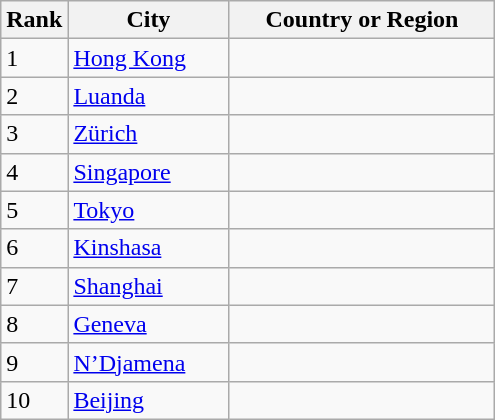<table class="wikitable sortable">
<tr>
<th scope="col">Rank</th>
<th scope="col" style="width:100px;">City</th>
<th scope="col" style="width:170px;">Country or Region</th>
</tr>
<tr>
<td>1</td>
<td><a href='#'>Hong Kong</a></td>
<td></td>
</tr>
<tr>
<td>2</td>
<td><a href='#'>Luanda</a></td>
<td></td>
</tr>
<tr>
<td>3</td>
<td><a href='#'>Zürich</a></td>
<td></td>
</tr>
<tr>
<td>4</td>
<td><a href='#'>Singapore</a></td>
<td></td>
</tr>
<tr>
<td>5</td>
<td><a href='#'>Tokyo</a></td>
<td></td>
</tr>
<tr>
<td>6</td>
<td><a href='#'>Kinshasa</a></td>
<td></td>
</tr>
<tr>
<td>7</td>
<td><a href='#'>Shanghai</a></td>
<td></td>
</tr>
<tr>
<td>8</td>
<td><a href='#'>Geneva</a></td>
<td></td>
</tr>
<tr>
<td>9</td>
<td><a href='#'>N’Djamena</a></td>
<td></td>
</tr>
<tr>
<td>10</td>
<td><a href='#'>Beijing</a></td>
<td></td>
</tr>
</table>
